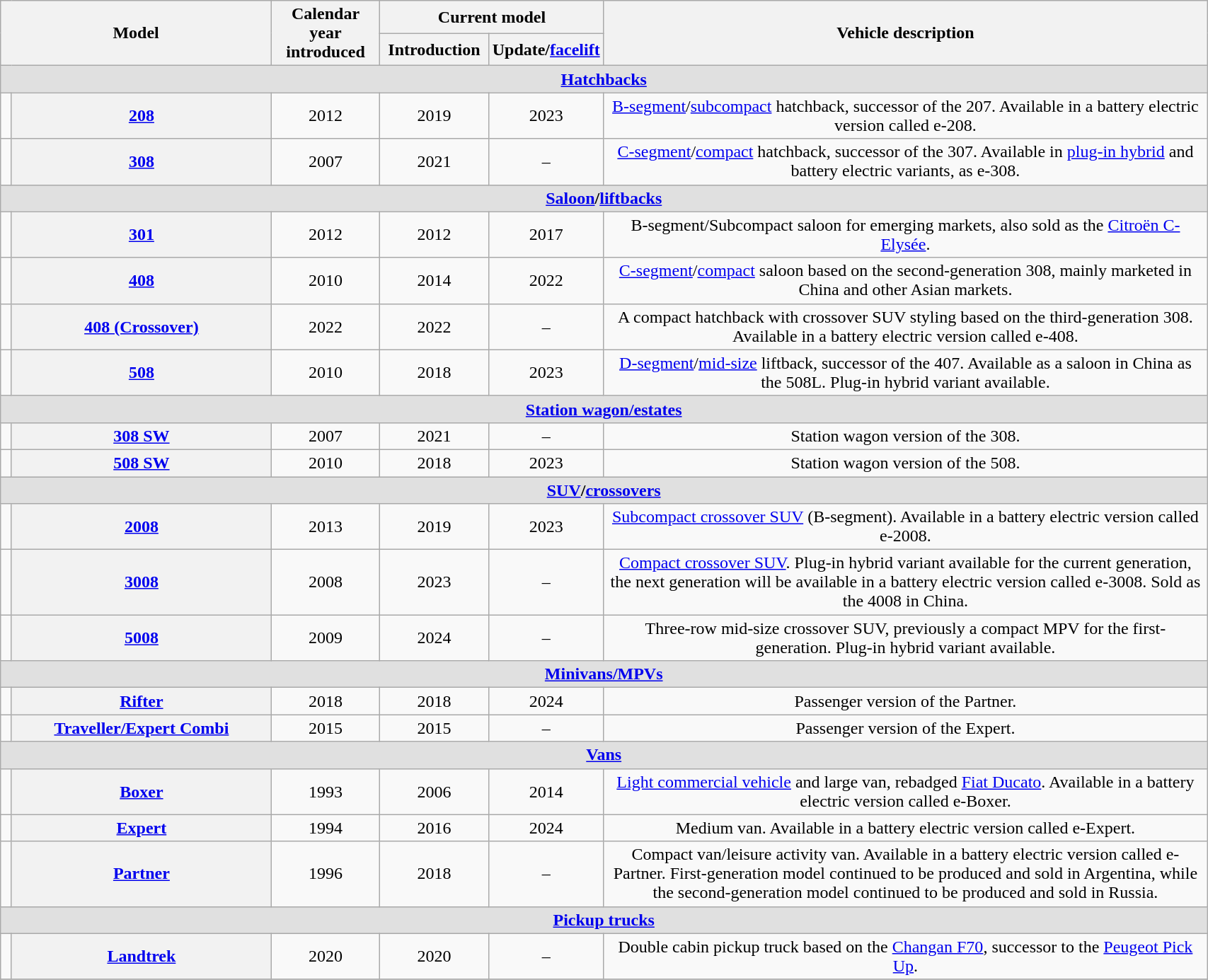<table class="wikitable sortable" style="text-align: center; width: 90%">
<tr>
<th colspan="2" rowspan="2">Model</th>
<th rowspan="2" width="9%">Calendar year<br>introduced</th>
<th scope="col" colspan=2>Current model</th>
<th rowspan="2" width="50%" cellpadding="32px">Vehicle description</th>
</tr>
<tr>
<th width="9%">Introduction</th>
<th width="9%">Update/<a href='#'>facelift</a></th>
</tr>
<tr>
<td colspan="6" style="background-color:#e0e0e0;"><strong><a href='#'>Hatchbacks</a></strong></td>
</tr>
<tr>
<td></td>
<th><a href='#'>208</a></th>
<td>2012</td>
<td>2019</td>
<td>2023</td>
<td><a href='#'>B-segment</a>/<a href='#'>subcompact</a> hatchback, successor of the 207. Available in a battery electric version called e-208.</td>
</tr>
<tr>
<td></td>
<th><a href='#'>308</a></th>
<td>2007</td>
<td>2021</td>
<td>–</td>
<td><a href='#'>C-segment</a>/<a href='#'>compact</a> hatchback, successor of the 307. Available in <a href='#'>plug-in hybrid</a> and battery electric variants, as e-308.</td>
</tr>
<tr>
<td colspan="6" style="background-color:#e0e0e0;"><strong><a href='#'>Saloon</a>/<a href='#'>liftbacks</a></strong></td>
</tr>
<tr>
<td></td>
<th><a href='#'>301</a></th>
<td>2012</td>
<td>2012</td>
<td>2017</td>
<td>B-segment/Subcompact saloon for emerging markets, also sold as the <a href='#'>Citroën C-Elysée</a>.</td>
</tr>
<tr>
<td></td>
<th><a href='#'>408</a></th>
<td>2010</td>
<td>2014</td>
<td>2022</td>
<td><a href='#'>C-segment</a>/<a href='#'>compact</a> saloon based on the second-generation 308, mainly marketed in China and other Asian markets.</td>
</tr>
<tr>
<td></td>
<th><a href='#'>408 (Crossover)</a></th>
<td>2022</td>
<td>2022</td>
<td>–</td>
<td>A compact hatchback with crossover SUV styling based on the third-generation 308. Available in a battery electric version called e-408.</td>
</tr>
<tr>
<td></td>
<th><a href='#'>508</a></th>
<td>2010</td>
<td>2018</td>
<td>2023</td>
<td><a href='#'>D-segment</a>/<a href='#'>mid-size</a> liftback, successor of the 407. Available as a saloon in China as the 508L. Plug-in hybrid variant available.</td>
</tr>
<tr>
<td colspan="6" style="background-color:#e0e0e0;"><strong><a href='#'>Station wagon/estates</a></strong></td>
</tr>
<tr>
<td></td>
<th><a href='#'>308 SW</a></th>
<td>2007</td>
<td>2021</td>
<td>–</td>
<td>Station wagon version of the 308.</td>
</tr>
<tr>
<td></td>
<th><a href='#'>508 SW</a></th>
<td>2010</td>
<td>2018</td>
<td>2023</td>
<td>Station wagon version of the 508.</td>
</tr>
<tr>
<td colspan="6" style="background-color:#e0e0e0;"><strong><a href='#'>SUV</a>/<a href='#'>crossovers</a></strong></td>
</tr>
<tr>
<td></td>
<th><a href='#'>2008</a></th>
<td>2013</td>
<td>2019</td>
<td>2023</td>
<td><a href='#'>Subcompact crossover SUV</a> (B-segment). Available in a battery electric version called e-2008.</td>
</tr>
<tr>
<td></td>
<th><a href='#'>3008</a></th>
<td>2008</td>
<td>2023</td>
<td>–</td>
<td><a href='#'>Compact crossover SUV</a>. Plug-in hybrid variant available for the current generation, the next generation will be available in a battery electric version called e-3008. Sold as the 4008 in China.</td>
</tr>
<tr>
<td></td>
<th><a href='#'>5008</a></th>
<td>2009</td>
<td>2024</td>
<td>–</td>
<td>Three-row mid-size crossover SUV, previously a compact MPV for the first-generation. Plug-in hybrid variant available.</td>
</tr>
<tr>
<td colspan="6" style="background-color:#e0e0e0;"><strong><a href='#'>Minivans/MPVs</a></strong></td>
</tr>
<tr>
<td></td>
<th><a href='#'>Rifter</a></th>
<td>2018</td>
<td>2018</td>
<td>2024</td>
<td>Passenger version of the Partner.</td>
</tr>
<tr>
<td></td>
<th><a href='#'>Traveller/Expert Combi</a></th>
<td>2015</td>
<td>2015</td>
<td>–</td>
<td>Passenger version of the Expert.</td>
</tr>
<tr>
<td colspan="6" style="background-color:#e0e0e0;"><strong><a href='#'>Vans</a></strong></td>
</tr>
<tr>
<td></td>
<th><a href='#'>Boxer</a></th>
<td>1993</td>
<td>2006</td>
<td>2014</td>
<td><a href='#'>Light commercial vehicle</a> and large van, rebadged <a href='#'>Fiat Ducato</a>. Available in a battery electric version called e-Boxer.</td>
</tr>
<tr>
<td></td>
<th><a href='#'>Expert</a></th>
<td>1994</td>
<td>2016</td>
<td>2024</td>
<td>Medium van. Available in a battery electric version called e-Expert.</td>
</tr>
<tr>
<td></td>
<th><a href='#'>Partner</a></th>
<td>1996</td>
<td>2018</td>
<td>–</td>
<td>Compact van/leisure activity van. Available in a battery electric version called e-Partner. First-generation model continued to be produced and sold in Argentina, while the second-generation model continued to be produced and sold in Russia.</td>
</tr>
<tr>
<td colspan="6" style="background-color:#e0e0e0;"><strong><a href='#'>Pickup trucks</a></strong></td>
</tr>
<tr>
<td></td>
<th><a href='#'>Landtrek</a></th>
<td>2020</td>
<td>2020</td>
<td>–</td>
<td>Double cabin pickup truck based on the <a href='#'>Changan F70</a>, successor to the <a href='#'>Peugeot Pick Up</a>.</td>
</tr>
<tr>
</tr>
</table>
